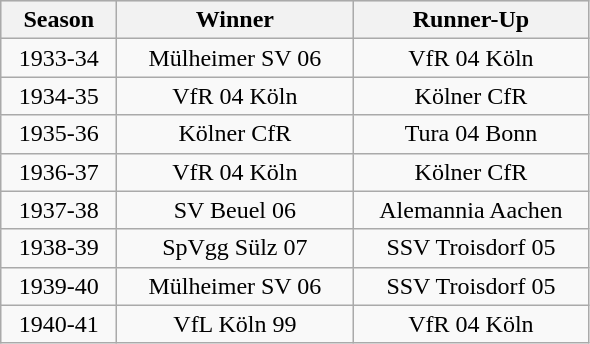<table class="wikitable">
<tr align="center" bgcolor="#dfdfdf">
<th width="70">Season</th>
<th width="150">Winner</th>
<th width="150">Runner-Up</th>
</tr>
<tr align="center">
<td>1933-34</td>
<td>Mülheimer SV 06</td>
<td>VfR 04 Köln</td>
</tr>
<tr align="center">
<td>1934-35</td>
<td>VfR 04 Köln</td>
<td>Kölner CfR</td>
</tr>
<tr align="center">
<td>1935-36</td>
<td>Kölner CfR</td>
<td>Tura 04 Bonn</td>
</tr>
<tr align="center">
<td>1936-37</td>
<td>VfR 04 Köln</td>
<td>Kölner CfR</td>
</tr>
<tr align="center">
<td>1937-38</td>
<td>SV Beuel 06</td>
<td>Alemannia Aachen</td>
</tr>
<tr align="center">
<td>1938-39</td>
<td>SpVgg Sülz 07</td>
<td>SSV Troisdorf 05</td>
</tr>
<tr align="center">
<td>1939-40</td>
<td>Mülheimer SV 06</td>
<td>SSV Troisdorf 05</td>
</tr>
<tr align="center">
<td>1940-41</td>
<td>VfL Köln 99</td>
<td>VfR 04 Köln</td>
</tr>
</table>
